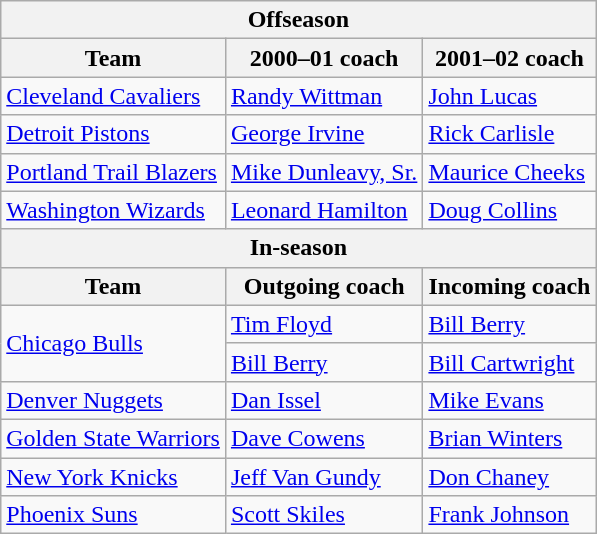<table class="wikitable">
<tr>
<th colspan="3">Offseason</th>
</tr>
<tr>
<th>Team</th>
<th>2000–01 coach</th>
<th>2001–02 coach</th>
</tr>
<tr>
<td><a href='#'>Cleveland Cavaliers</a></td>
<td><a href='#'>Randy Wittman</a></td>
<td><a href='#'>John Lucas</a></td>
</tr>
<tr>
<td><a href='#'>Detroit Pistons</a></td>
<td><a href='#'>George Irvine</a></td>
<td><a href='#'>Rick Carlisle</a></td>
</tr>
<tr>
<td><a href='#'>Portland Trail Blazers</a></td>
<td><a href='#'>Mike Dunleavy, Sr.</a></td>
<td><a href='#'>Maurice Cheeks</a></td>
</tr>
<tr>
<td><a href='#'>Washington Wizards</a></td>
<td><a href='#'>Leonard Hamilton</a></td>
<td><a href='#'>Doug Collins</a></td>
</tr>
<tr>
<th colspan="3">In-season</th>
</tr>
<tr>
<th>Team</th>
<th>Outgoing coach</th>
<th>Incoming coach</th>
</tr>
<tr>
<td rowspan="2"><a href='#'>Chicago Bulls</a></td>
<td><a href='#'>Tim Floyd</a></td>
<td><a href='#'>Bill Berry</a></td>
</tr>
<tr>
<td><a href='#'>Bill Berry</a></td>
<td><a href='#'>Bill Cartwright</a></td>
</tr>
<tr>
<td><a href='#'>Denver Nuggets</a></td>
<td><a href='#'>Dan Issel</a></td>
<td><a href='#'>Mike Evans</a></td>
</tr>
<tr>
<td><a href='#'>Golden State Warriors</a></td>
<td><a href='#'>Dave Cowens</a></td>
<td><a href='#'>Brian Winters</a></td>
</tr>
<tr>
<td><a href='#'>New York Knicks</a></td>
<td><a href='#'>Jeff Van Gundy</a></td>
<td><a href='#'>Don Chaney</a></td>
</tr>
<tr>
<td><a href='#'>Phoenix Suns</a></td>
<td><a href='#'>Scott Skiles</a></td>
<td><a href='#'>Frank Johnson</a></td>
</tr>
</table>
